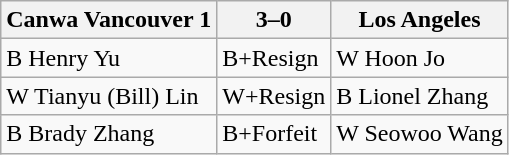<table class="wikitable">
<tr>
<th>Canwa Vancouver 1</th>
<th>3–0</th>
<th>Los Angeles</th>
</tr>
<tr>
<td>B Henry Yu</td>
<td>B+Resign</td>
<td>W Hoon Jo</td>
</tr>
<tr>
<td>W Tianyu (Bill) Lin</td>
<td>W+Resign</td>
<td>B Lionel Zhang</td>
</tr>
<tr>
<td>B Brady Zhang</td>
<td>B+Forfeit</td>
<td>W Seowoo Wang</td>
</tr>
</table>
